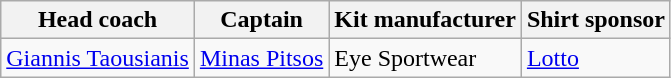<table class="wikitable sortable" style="text-align: left;">
<tr>
<th>Head coach</th>
<th>Captain</th>
<th>Kit manufacturer</th>
<th>Shirt sponsor</th>
</tr>
<tr>
<td> <a href='#'>Giannis Taousianis</a></td>
<td> <a href='#'>Minas Pitsos</a></td>
<td>Eye Sportwear</td>
<td><a href='#'>Lotto</a></td>
</tr>
</table>
